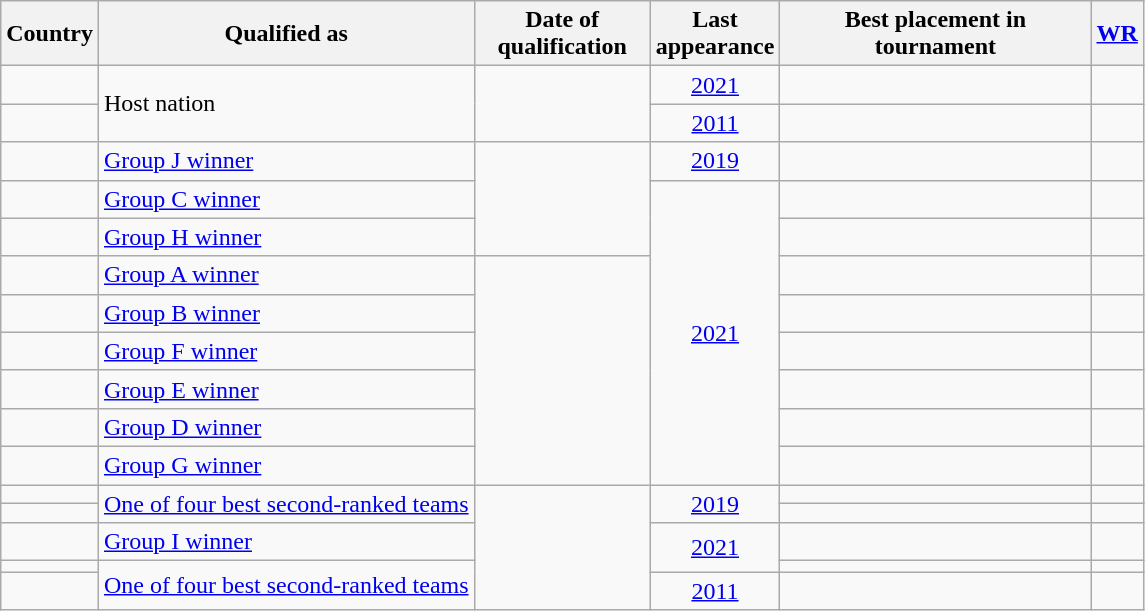<table class="wikitable sortable">
<tr>
<th>Country</th>
<th>Qualified as</th>
<th scope="col" width="110">Date of qualification</th>
<th scope="col" width="50">Last appearance</th>
<th scope="col" width="200">Best placement in tournament</th>
<th><a href='#'>WR</a></th>
</tr>
<tr>
<td></td>
<td rowspan=2>Host nation</td>
<td rowspan=2></td>
<td align=center><a href='#'>2021</a></td>
<td></td>
<td align="center"></td>
</tr>
<tr>
<td></td>
<td align=center><a href='#'>2011</a></td>
<td></td>
<td align="center"></td>
</tr>
<tr>
<td></td>
<td><a href='#'>Group J winner</a></td>
<td rowspan=3></td>
<td align=center><a href='#'>2019</a></td>
<td></td>
<td align="center"></td>
</tr>
<tr>
<td></td>
<td><a href='#'>Group C winner</a></td>
<td rowspan=8 align=center><a href='#'>2021</a></td>
<td></td>
<td align="center"></td>
</tr>
<tr>
<td></td>
<td><a href='#'>Group H winner</a></td>
<td></td>
<td align="center"></td>
</tr>
<tr>
<td></td>
<td><a href='#'>Group A winner</a></td>
<td rowspan=6></td>
<td></td>
<td align="center"></td>
</tr>
<tr>
<td></td>
<td><a href='#'>Group B winner</a></td>
<td></td>
<td align="center"></td>
</tr>
<tr>
<td></td>
<td><a href='#'>Group F winner</a></td>
<td></td>
<td align="center"></td>
</tr>
<tr>
<td></td>
<td><a href='#'>Group E winner</a></td>
<td></td>
<td align="center"></td>
</tr>
<tr>
<td></td>
<td><a href='#'>Group D winner</a></td>
<td></td>
<td align="center"></td>
</tr>
<tr>
<td></td>
<td><a href='#'>Group G winner</a></td>
<td></td>
<td align="center"></td>
</tr>
<tr>
<td></td>
<td rowspan=2><a href='#'>One of four best second-ranked teams</a></td>
<td rowspan=5></td>
<td align=center rowspan=2><a href='#'>2019</a></td>
<td></td>
<td align="center"></td>
</tr>
<tr>
<td></td>
<td></td>
<td align="center"></td>
</tr>
<tr>
<td></td>
<td><a href='#'>Group I winner</a></td>
<td align=center rowspan=2><a href='#'>2021</a></td>
<td></td>
<td align="center"></td>
</tr>
<tr>
<td></td>
<td rowspan=2><a href='#'>One of four best second-ranked teams</a></td>
<td></td>
<td align="center"></td>
</tr>
<tr>
<td></td>
<td align=center><a href='#'>2011</a></td>
<td></td>
<td align="center"></td>
</tr>
</table>
